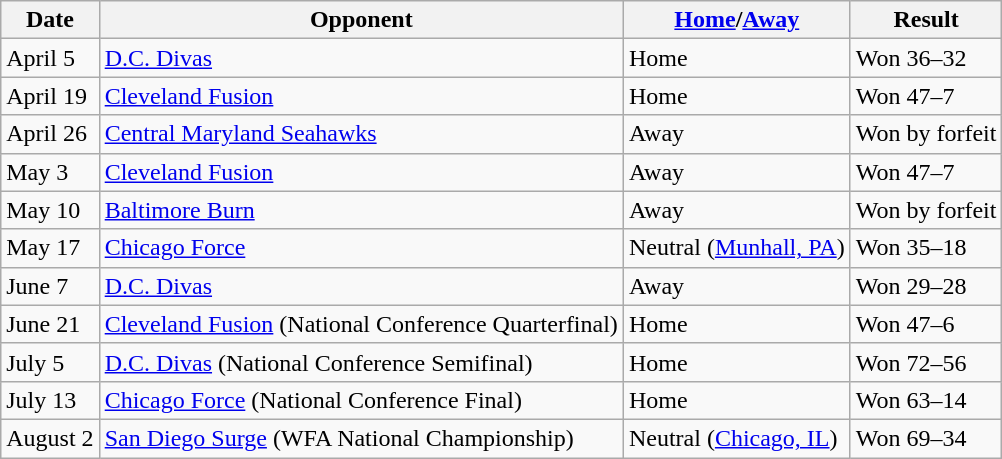<table class="wikitable">
<tr>
<th>Date</th>
<th>Opponent</th>
<th><a href='#'>Home</a>/<a href='#'>Away</a></th>
<th>Result</th>
</tr>
<tr>
<td>April 5</td>
<td><a href='#'>D.C. Divas</a></td>
<td>Home</td>
<td>Won 36–32</td>
</tr>
<tr>
<td>April 19</td>
<td><a href='#'>Cleveland Fusion</a></td>
<td>Home</td>
<td>Won 47–7</td>
</tr>
<tr>
<td>April 26</td>
<td><a href='#'>Central Maryland Seahawks</a></td>
<td>Away</td>
<td>Won by forfeit</td>
</tr>
<tr>
<td>May 3</td>
<td><a href='#'>Cleveland Fusion</a></td>
<td>Away</td>
<td>Won 47–7</td>
</tr>
<tr>
<td>May 10</td>
<td><a href='#'>Baltimore Burn</a></td>
<td>Away</td>
<td>Won by forfeit</td>
</tr>
<tr>
<td>May 17</td>
<td><a href='#'>Chicago Force</a></td>
<td>Neutral (<a href='#'>Munhall, PA</a>)</td>
<td>Won 35–18</td>
</tr>
<tr>
<td>June 7</td>
<td><a href='#'>D.C. Divas</a></td>
<td>Away</td>
<td>Won 29–28</td>
</tr>
<tr>
<td>June 21</td>
<td><a href='#'>Cleveland Fusion</a> (National Conference Quarterfinal)</td>
<td>Home</td>
<td>Won 47–6</td>
</tr>
<tr>
<td>July 5</td>
<td><a href='#'>D.C. Divas</a> (National Conference Semifinal)</td>
<td>Home</td>
<td>Won 72–56</td>
</tr>
<tr>
<td>July 13</td>
<td><a href='#'>Chicago Force</a> (National Conference Final)</td>
<td>Home</td>
<td>Won 63–14</td>
</tr>
<tr>
<td>August 2</td>
<td><a href='#'>San Diego Surge</a> (WFA National Championship)</td>
<td>Neutral (<a href='#'>Chicago, IL</a>)</td>
<td>Won 69–34</td>
</tr>
</table>
